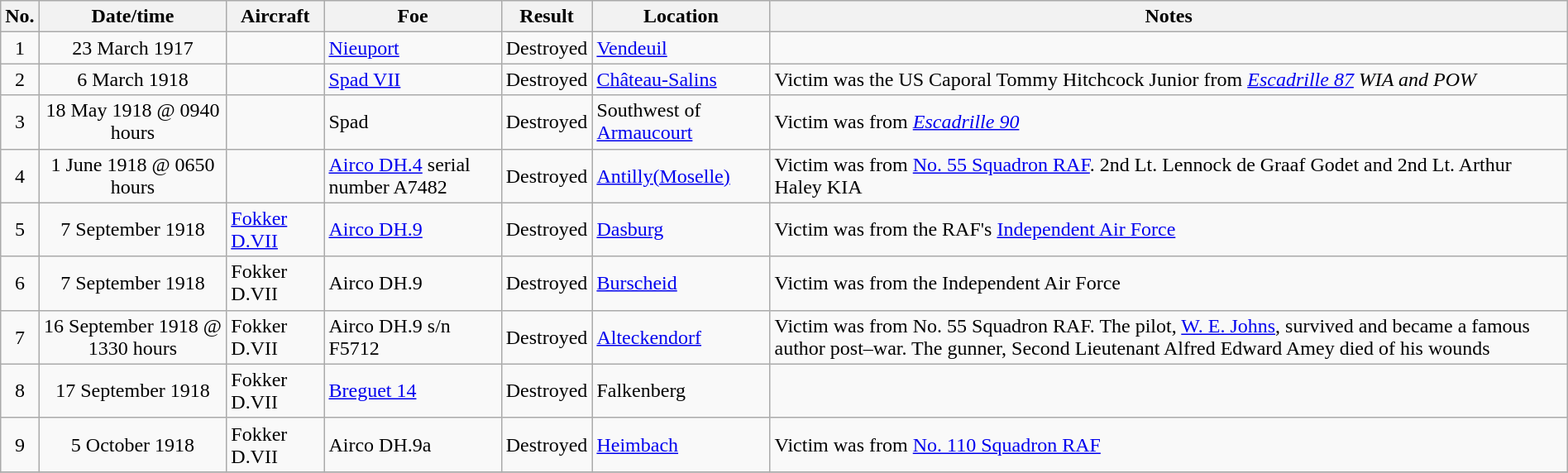<table class="wikitable" border="1" style="margin: 1em auto 1em auto">
<tr>
<th>No.</th>
<th>Date/time</th>
<th>Aircraft</th>
<th>Foe</th>
<th>Result</th>
<th>Location</th>
<th>Notes</th>
</tr>
<tr>
<td align="center">1</td>
<td align="center">23 March 1917</td>
<td></td>
<td><a href='#'>Nieuport</a></td>
<td>Destroyed</td>
<td><a href='#'>Vendeuil</a></td>
<td></td>
</tr>
<tr>
<td align="center">2</td>
<td align="center">6 March 1918</td>
<td></td>
<td><a href='#'>Spad VII</a></td>
<td>Destroyed</td>
<td><a href='#'>Château-Salins</a></td>
<td>Victim was the US Caporal Tommy Hitchcock Junior from <em><a href='#'>Escadrille 87</a> WIA and POW</em></td>
</tr>
<tr>
<td align="center">3</td>
<td align="center">18 May 1918 @ 0940 hours</td>
<td></td>
<td>Spad</td>
<td>Destroyed</td>
<td>Southwest of <a href='#'>Armaucourt</a></td>
<td>Victim was from <em><a href='#'>Escadrille 90</a></em></td>
</tr>
<tr>
<td align="center">4</td>
<td align="center">1 June 1918 @ 0650 hours</td>
<td></td>
<td><a href='#'>Airco DH.4</a> serial number A7482</td>
<td>Destroyed</td>
<td><a href='#'>Antilly(Moselle)</a></td>
<td>Victim was from <a href='#'>No. 55 Squadron RAF</a>. 2nd Lt. Lennock de Graaf Godet and 2nd Lt. Arthur Haley KIA</td>
</tr>
<tr>
<td align="center">5</td>
<td align="center">7 September 1918</td>
<td><a href='#'>Fokker D.VII</a></td>
<td><a href='#'>Airco DH.9</a></td>
<td>Destroyed</td>
<td><a href='#'>Dasburg</a></td>
<td>Victim was from the RAF's <a href='#'>Independent Air Force</a></td>
</tr>
<tr>
<td align="center">6</td>
<td align="center">7 September 1918</td>
<td>Fokker D.VII</td>
<td>Airco DH.9</td>
<td>Destroyed</td>
<td><a href='#'>Burscheid</a></td>
<td>Victim was from the Independent Air Force</td>
</tr>
<tr>
<td align="center">7</td>
<td align="center">16 September 1918 @ 1330 hours</td>
<td>Fokker D.VII</td>
<td>Airco DH.9 s/n F5712</td>
<td>Destroyed</td>
<td><a href='#'>Alteckendorf</a></td>
<td>Victim was from No. 55 Squadron RAF. The pilot, <a href='#'>W. E. Johns</a>, survived and became a famous author post–war. The gunner, Second Lieutenant Alfred Edward Amey died of his wounds</td>
</tr>
<tr>
<td align="center">8</td>
<td align="center">17 September 1918</td>
<td>Fokker D.VII</td>
<td><a href='#'>Breguet 14</a></td>
<td>Destroyed</td>
<td>Falkenberg</td>
<td></td>
</tr>
<tr>
<td align="center">9</td>
<td align="center">5 October 1918</td>
<td>Fokker D.VII</td>
<td>Airco DH.9a</td>
<td>Destroyed</td>
<td><a href='#'>Heimbach</a></td>
<td>Victim was from <a href='#'>No. 110 Squadron RAF</a></td>
</tr>
<tr>
</tr>
</table>
